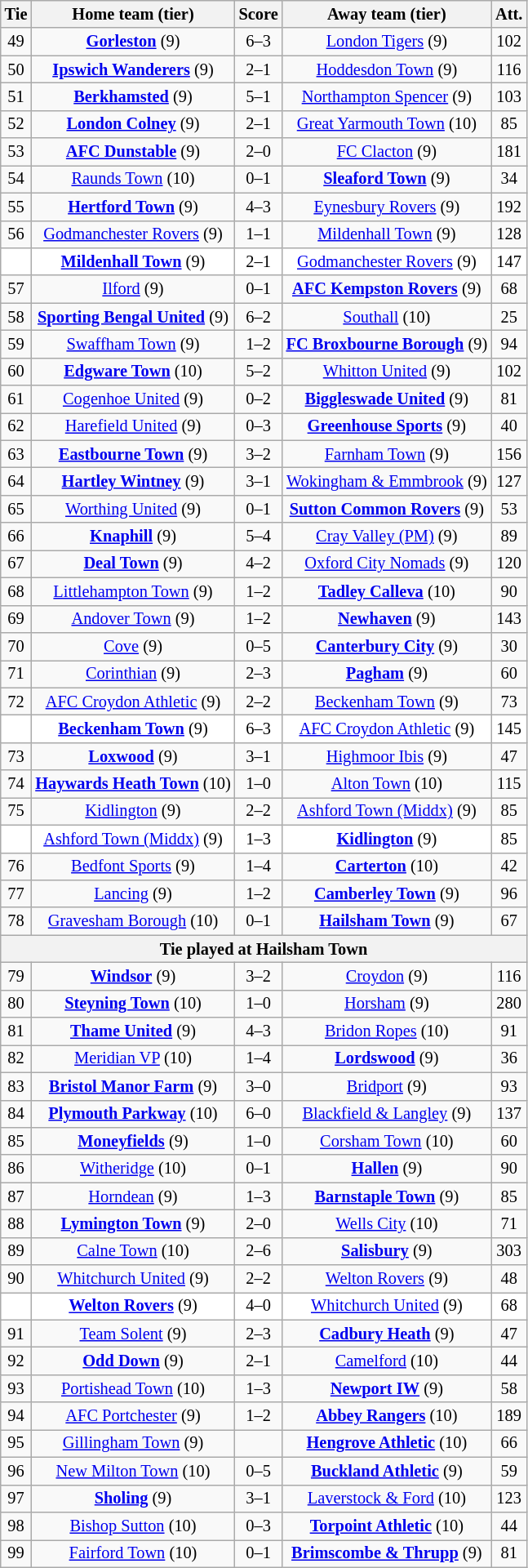<table class="wikitable" style="text-align: center; font-size:85%">
<tr>
<th>Tie</th>
<th>Home team (tier)</th>
<th>Score</th>
<th>Away team (tier)</th>
<th>Att.</th>
</tr>
<tr>
<td>49</td>
<td><strong><a href='#'>Gorleston</a></strong> (9)</td>
<td>6–3 </td>
<td><a href='#'>London Tigers</a> (9)</td>
<td>102</td>
</tr>
<tr>
<td>50</td>
<td><strong><a href='#'>Ipswich Wanderers</a></strong> (9)</td>
<td>2–1</td>
<td><a href='#'>Hoddesdon Town</a> (9)</td>
<td>116</td>
</tr>
<tr>
<td>51</td>
<td><strong><a href='#'>Berkhamsted</a></strong> (9)</td>
<td>5–1</td>
<td><a href='#'>Northampton Spencer</a> (9)</td>
<td>103</td>
</tr>
<tr>
<td>52</td>
<td><strong><a href='#'>London Colney</a></strong> (9)</td>
<td>2–1</td>
<td><a href='#'>Great Yarmouth Town</a> (10)</td>
<td>85</td>
</tr>
<tr>
<td>53</td>
<td><strong><a href='#'>AFC Dunstable</a></strong> (9)</td>
<td>2–0 </td>
<td><a href='#'>FC Clacton</a> (9)</td>
<td>181</td>
</tr>
<tr>
<td>54</td>
<td><a href='#'>Raunds Town</a> (10)</td>
<td>0–1</td>
<td><strong><a href='#'>Sleaford Town</a></strong> (9)</td>
<td>34</td>
</tr>
<tr>
<td>55</td>
<td><strong><a href='#'>Hertford Town</a></strong> (9)</td>
<td>4–3</td>
<td><a href='#'>Eynesbury Rovers</a> (9)</td>
<td>192</td>
</tr>
<tr>
<td>56</td>
<td><a href='#'>Godmanchester Rovers</a> (9)</td>
<td>1–1</td>
<td><a href='#'>Mildenhall Town</a> (9)</td>
<td>128</td>
</tr>
<tr style="background:white;">
<td><em></em></td>
<td><strong><a href='#'>Mildenhall Town</a></strong> (9)</td>
<td>2–1</td>
<td><a href='#'>Godmanchester Rovers</a> (9)</td>
<td>147</td>
</tr>
<tr>
<td>57</td>
<td><a href='#'>Ilford</a> (9)</td>
<td>0–1</td>
<td><strong><a href='#'>AFC Kempston Rovers</a></strong> (9)</td>
<td>68</td>
</tr>
<tr>
<td>58</td>
<td><strong><a href='#'>Sporting Bengal United</a></strong> (9)</td>
<td>6–2</td>
<td><a href='#'>Southall</a> (10)</td>
<td>25</td>
</tr>
<tr>
<td>59</td>
<td><a href='#'>Swaffham Town</a> (9)</td>
<td>1–2</td>
<td><strong><a href='#'>FC Broxbourne Borough</a></strong> (9)</td>
<td>94</td>
</tr>
<tr>
<td>60</td>
<td><strong><a href='#'>Edgware Town</a></strong> (10)</td>
<td>5–2</td>
<td><a href='#'>Whitton United</a> (9)</td>
<td>102</td>
</tr>
<tr>
<td>61</td>
<td><a href='#'>Cogenhoe United</a> (9)</td>
<td>0–2</td>
<td><strong><a href='#'>Biggleswade United</a></strong> (9)</td>
<td>81</td>
</tr>
<tr>
<td>62</td>
<td><a href='#'>Harefield United</a> (9)</td>
<td>0–3</td>
<td><strong><a href='#'>Greenhouse Sports</a></strong> (9)</td>
<td>40</td>
</tr>
<tr>
<td>63</td>
<td><strong><a href='#'>Eastbourne Town</a></strong> (9)</td>
<td>3–2 </td>
<td><a href='#'>Farnham Town</a> (9)</td>
<td>156</td>
</tr>
<tr>
<td>64</td>
<td><strong><a href='#'>Hartley Wintney</a></strong> (9)</td>
<td>3–1</td>
<td><a href='#'>Wokingham & Emmbrook</a> (9)</td>
<td>127</td>
</tr>
<tr>
<td>65</td>
<td><a href='#'>Worthing United</a> (9)</td>
<td>0–1</td>
<td><strong><a href='#'>Sutton Common Rovers</a></strong> (9)</td>
<td>53</td>
</tr>
<tr>
<td>66</td>
<td><strong><a href='#'>Knaphill</a></strong> (9)</td>
<td>5–4 </td>
<td><a href='#'>Cray Valley (PM)</a> (9)</td>
<td>89</td>
</tr>
<tr>
<td>67</td>
<td><strong><a href='#'>Deal Town</a></strong> (9)</td>
<td>4–2</td>
<td><a href='#'>Oxford City Nomads</a> (9)</td>
<td>120</td>
</tr>
<tr>
<td>68</td>
<td><a href='#'>Littlehampton Town</a> (9)</td>
<td>1–2</td>
<td><strong><a href='#'>Tadley Calleva</a></strong> (10)</td>
<td>90</td>
</tr>
<tr>
<td>69</td>
<td><a href='#'>Andover Town</a> (9)</td>
<td>1–2</td>
<td><strong><a href='#'>Newhaven</a></strong> (9)</td>
<td>143</td>
</tr>
<tr>
<td>70</td>
<td><a href='#'>Cove</a> (9)</td>
<td>0–5</td>
<td><strong><a href='#'>Canterbury City</a></strong> (9)</td>
<td>30</td>
</tr>
<tr>
<td>71</td>
<td><a href='#'>Corinthian</a> (9)</td>
<td>2–3</td>
<td><strong><a href='#'>Pagham</a></strong> (9)</td>
<td>60</td>
</tr>
<tr>
<td>72</td>
<td><a href='#'>AFC Croydon Athletic</a> (9)</td>
<td>2–2</td>
<td><a href='#'>Beckenham Town</a> (9)</td>
<td>73</td>
</tr>
<tr style="background:white;">
<td><em></em></td>
<td><strong><a href='#'>Beckenham Town</a></strong> (9)</td>
<td>6–3 </td>
<td><a href='#'>AFC Croydon Athletic</a> (9)</td>
<td>145</td>
</tr>
<tr>
<td>73</td>
<td><strong><a href='#'>Loxwood</a></strong> (9)</td>
<td>3–1</td>
<td><a href='#'>Highmoor Ibis</a> (9)</td>
<td>47</td>
</tr>
<tr>
<td>74</td>
<td><strong><a href='#'>Haywards Heath Town</a></strong> (10)</td>
<td>1–0</td>
<td><a href='#'>Alton Town</a> (10)</td>
<td>115</td>
</tr>
<tr>
<td>75</td>
<td><a href='#'>Kidlington</a> (9)</td>
<td>2–2</td>
<td><a href='#'>Ashford Town (Middx)</a> (9)</td>
<td>85</td>
</tr>
<tr style="background:white;">
<td><em></em></td>
<td><a href='#'>Ashford Town (Middx)</a> (9)</td>
<td>1–3</td>
<td><strong><a href='#'>Kidlington</a></strong> (9)</td>
<td>85</td>
</tr>
<tr>
<td>76</td>
<td><a href='#'>Bedfont Sports</a> (9)</td>
<td>1–4</td>
<td><strong><a href='#'>Carterton</a></strong> (10)</td>
<td>42</td>
</tr>
<tr>
<td>77</td>
<td><a href='#'>Lancing</a> (9)</td>
<td>1–2</td>
<td><strong><a href='#'>Camberley Town</a></strong> (9)</td>
<td>96</td>
</tr>
<tr>
<td>78</td>
<td><a href='#'>Gravesham Borough</a> (10)</td>
<td>0–1</td>
<td><strong><a href='#'>Hailsham Town</a></strong> (9)</td>
<td>67</td>
</tr>
<tr>
<th colspan="5">Tie played at Hailsham Town</th>
</tr>
<tr>
<td>79</td>
<td><strong><a href='#'>Windsor</a></strong> (9)</td>
<td>3–2</td>
<td><a href='#'>Croydon</a> (9)</td>
<td>116</td>
</tr>
<tr>
<td>80</td>
<td><strong><a href='#'>Steyning Town</a></strong> (10)</td>
<td>1–0 </td>
<td><a href='#'>Horsham</a> (9)</td>
<td>280</td>
</tr>
<tr>
<td>81</td>
<td><strong><a href='#'>Thame United</a></strong> (9)</td>
<td>4–3</td>
<td><a href='#'>Bridon Ropes</a> (10)</td>
<td>91</td>
</tr>
<tr>
<td>82</td>
<td><a href='#'>Meridian VP</a> (10)</td>
<td>1–4</td>
<td><strong><a href='#'>Lordswood</a></strong> (9)</td>
<td>36</td>
</tr>
<tr>
<td>83</td>
<td><strong><a href='#'>Bristol Manor Farm</a></strong> (9)</td>
<td>3–0</td>
<td><a href='#'>Bridport</a> (9)</td>
<td>93</td>
</tr>
<tr>
<td>84</td>
<td><strong><a href='#'>Plymouth Parkway</a></strong> (10)</td>
<td>6–0</td>
<td><a href='#'>Blackfield & Langley</a> (9)</td>
<td>137</td>
</tr>
<tr>
<td>85</td>
<td><strong><a href='#'>Moneyfields</a></strong> (9)</td>
<td>1–0</td>
<td><a href='#'>Corsham Town</a> (10)</td>
<td>60</td>
</tr>
<tr>
<td>86</td>
<td><a href='#'>Witheridge</a> (10)</td>
<td>0–1</td>
<td><strong><a href='#'>Hallen</a></strong> (9)</td>
<td>90</td>
</tr>
<tr>
<td>87</td>
<td><a href='#'>Horndean</a> (9)</td>
<td>1–3</td>
<td><strong><a href='#'>Barnstaple Town</a></strong> (9)</td>
<td>85</td>
</tr>
<tr>
<td>88</td>
<td><strong><a href='#'>Lymington Town</a></strong> (9)</td>
<td>2–0</td>
<td><a href='#'>Wells City</a> (10)</td>
<td>71</td>
</tr>
<tr>
<td>89</td>
<td><a href='#'>Calne Town</a> (10)</td>
<td>2–6</td>
<td><strong><a href='#'>Salisbury</a></strong> (9)</td>
<td>303</td>
</tr>
<tr>
<td>90</td>
<td><a href='#'>Whitchurch United</a> (9)</td>
<td>2–2</td>
<td><a href='#'>Welton Rovers</a> (9)</td>
<td>48</td>
</tr>
<tr style="background:white;">
<td><em></em></td>
<td><strong><a href='#'>Welton Rovers</a></strong> (9)</td>
<td>4–0</td>
<td><a href='#'>Whitchurch United</a> (9)</td>
<td>68</td>
</tr>
<tr>
<td>91</td>
<td><a href='#'>Team Solent</a> (9)</td>
<td>2–3</td>
<td><strong><a href='#'>Cadbury Heath</a></strong> (9)</td>
<td>47</td>
</tr>
<tr>
<td>92</td>
<td><strong><a href='#'>Odd Down</a></strong> (9)</td>
<td>2–1</td>
<td><a href='#'>Camelford</a> (10)</td>
<td>44</td>
</tr>
<tr>
<td>93</td>
<td><a href='#'>Portishead Town</a> (10)</td>
<td>1–3</td>
<td><strong><a href='#'>Newport IW</a></strong> (9)</td>
<td>58</td>
</tr>
<tr>
<td>94</td>
<td><a href='#'>AFC Portchester</a> (9)</td>
<td>1–2</td>
<td><strong><a href='#'>Abbey Rangers</a></strong> (10)</td>
<td>189</td>
</tr>
<tr>
<td>95</td>
<td><a href='#'>Gillingham Town</a> (9)</td>
<td></td>
<td><strong><a href='#'>Hengrove Athletic</a></strong> (10)</td>
<td>66</td>
</tr>
<tr>
<td>96</td>
<td><a href='#'>New Milton Town</a> (10)</td>
<td>0–5</td>
<td><strong><a href='#'>Buckland Athletic</a></strong> (9)</td>
<td>59</td>
</tr>
<tr>
<td>97</td>
<td><strong><a href='#'>Sholing</a></strong> (9)</td>
<td>3–1</td>
<td><a href='#'>Laverstock & Ford</a> (10)</td>
<td>123</td>
</tr>
<tr>
<td>98</td>
<td><a href='#'>Bishop Sutton</a> (10)</td>
<td>0–3</td>
<td><strong><a href='#'>Torpoint Athletic</a></strong> (10)</td>
<td>44</td>
</tr>
<tr>
<td>99</td>
<td><a href='#'>Fairford Town</a> (10)</td>
<td>0–1</td>
<td><strong><a href='#'>Brimscombe & Thrupp</a></strong> (9)</td>
<td>81</td>
</tr>
</table>
